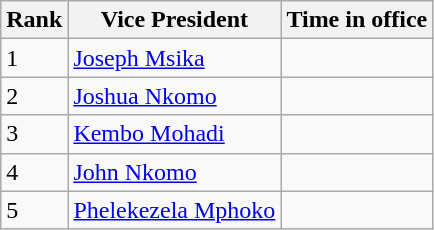<table class="wikitable sortable">
<tr>
<th>Rank</th>
<th>Vice President</th>
<th>Time in office</th>
</tr>
<tr>
<td>1</td>
<td><a href='#'>Joseph Msika</a></td>
<td></td>
</tr>
<tr>
<td>2</td>
<td><a href='#'>Joshua Nkomo</a></td>
<td></td>
</tr>
<tr>
<td>3</td>
<td><a href='#'>Kembo Mohadi</a></td>
<td></td>
</tr>
<tr>
<td>4</td>
<td><a href='#'>John Nkomo</a></td>
<td></td>
</tr>
<tr>
<td>5</td>
<td><a href='#'>Phelekezela Mphoko</a></td>
<td></td>
</tr>
</table>
